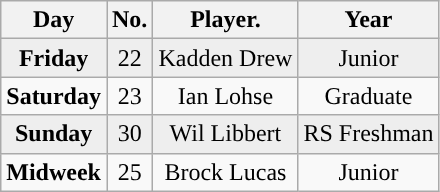<table class="wikitable non-sortable">
<tr>
<th style="text-align:center; ">Day</th>
<th style="text-align:center; ">No.</th>
<th style="text-align:center; ">Player.</th>
<th style="text-align:center; ">Year</th>
</tr>
<tr style="background:#eeeeee;text-align:center;">
<td><strong>Friday</strong></td>
<td>22</td>
<td>Kadden Drew</td>
<td>Junior</td>
</tr>
<tr style="text-align:center;">
<td><strong>Saturday</strong></td>
<td>23</td>
<td>Ian Lohse</td>
<td>Graduate</td>
</tr>
<tr style="background:#eeeeee;text-align:center;">
<td><strong>Sunday</strong></td>
<td>30</td>
<td>Wil Libbert</td>
<td>RS Freshman</td>
</tr>
<tr style="text-align:center;">
<td><strong>Midweek</strong></td>
<td>25</td>
<td>Brock Lucas</td>
<td>Junior</td>
</tr>
</table>
